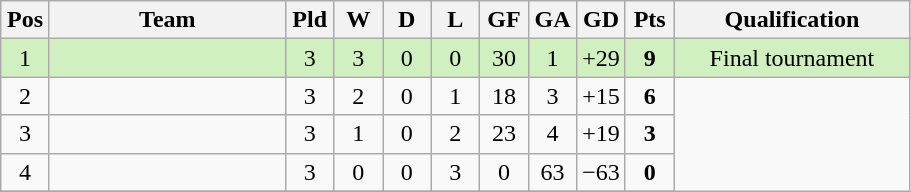<table class="wikitable" border="1" style="text-align: center;">
<tr>
<th width="25"><abbr>Pos</abbr></th>
<th width="150">Team</th>
<th width="25"><abbr>Pld</abbr></th>
<th width="25"><abbr>W</abbr></th>
<th width="25"><abbr>D</abbr></th>
<th width="25"><abbr>L</abbr></th>
<th width="25"><abbr>GF</abbr></th>
<th width="25"><abbr>GA</abbr></th>
<th width="25"><abbr>GD</abbr></th>
<th width="25"><abbr>Pts</abbr></th>
<th width="150">Qualification</th>
</tr>
<tr bgcolor= #D0F0C0>
<td>1</td>
<td align="left"></td>
<td>3</td>
<td>3</td>
<td>0</td>
<td>0</td>
<td>30</td>
<td>1</td>
<td>+29</td>
<td><strong>9</strong></td>
<td>Final tournament</td>
</tr>
<tr>
<td>2</td>
<td align="left"></td>
<td>3</td>
<td>2</td>
<td>0</td>
<td>1</td>
<td>18</td>
<td>3</td>
<td>+15</td>
<td><strong>6</strong></td>
</tr>
<tr>
<td>3</td>
<td align="left"></td>
<td>3</td>
<td>1</td>
<td>0</td>
<td>2</td>
<td>23</td>
<td>4</td>
<td>+19</td>
<td><strong>3</strong></td>
</tr>
<tr>
<td>4</td>
<td align="left"></td>
<td>3</td>
<td>0</td>
<td>0</td>
<td>3</td>
<td>0</td>
<td>63</td>
<td>−63</td>
<td><strong>0</strong></td>
</tr>
<tr>
</tr>
</table>
